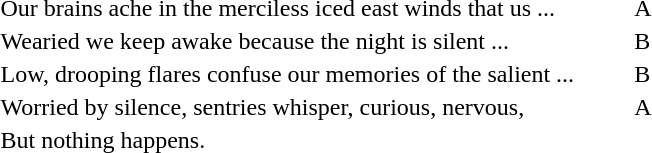<table>
<tr>
<td>Our brains ache in the merciless iced east winds that  us ...</td>
<td style="width: 2em;"></td>
<td>A</td>
</tr>
<tr>
<td>Wearied we keep awake because the night is silent ...</td>
<td></td>
<td>B</td>
</tr>
<tr>
<td>Low, drooping flares confuse our memories of the salient ...</td>
<td></td>
<td>B</td>
</tr>
<tr>
<td>Worried by silence, sentries whisper, curious, nervous,</td>
<td></td>
<td>A</td>
</tr>
<tr>
<td>But nothing happens.</td>
</tr>
</table>
